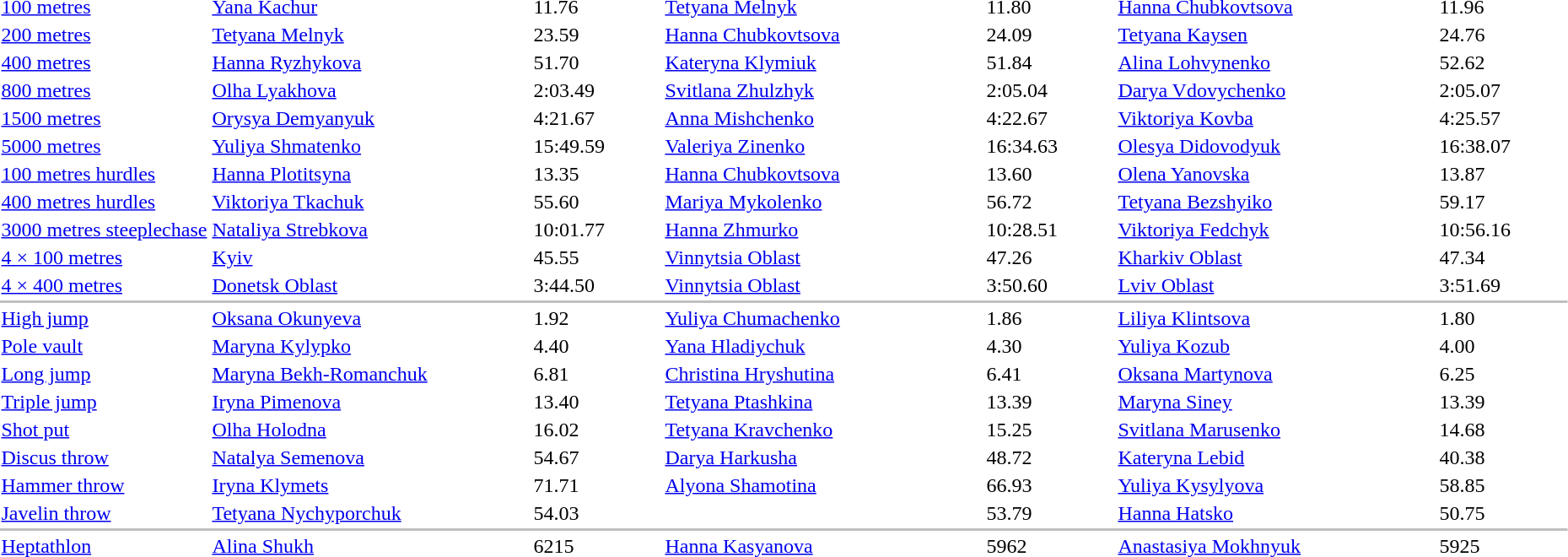<table>
<tr>
<td><a href='#'>100 metres</a></td>
<td width=250><a href='#'>Yana Kachur</a></td>
<td width=100>11.76 </td>
<td width=250><a href='#'>Tetyana Melnyk</a></td>
<td width=100>11.80 </td>
<td width=250><a href='#'>Hanna Chubkovtsova</a></td>
<td width=100>11.96 </td>
</tr>
<tr>
<td><a href='#'>200 metres</a></td>
<td><a href='#'>Tetyana Melnyk</a></td>
<td>23.59 </td>
<td><a href='#'>Hanna Chubkovtsova</a></td>
<td>24.09</td>
<td><a href='#'>Tetyana Kaysen</a></td>
<td>24.76 </td>
</tr>
<tr>
<td><a href='#'>400 metres</a></td>
<td><a href='#'>Hanna Ryzhykova</a></td>
<td>51.70 </td>
<td><a href='#'>Kateryna Klymiuk</a></td>
<td>51.84 </td>
<td><a href='#'>Alina Lohvynenko</a></td>
<td>52.62 </td>
</tr>
<tr>
<td><a href='#'>800 metres</a></td>
<td><a href='#'>Olha Lyakhova</a></td>
<td>2:03.49</td>
<td><a href='#'>Svitlana Zhulzhyk</a></td>
<td>2:05.04</td>
<td><a href='#'>Darya Vdovychenko</a></td>
<td>2:05.07 </td>
</tr>
<tr>
<td><a href='#'>1500 metres</a></td>
<td><a href='#'>Orysya Demyanyuk</a></td>
<td>4:21.67 </td>
<td><a href='#'>Anna Mishchenko</a></td>
<td>4:22.67 </td>
<td><a href='#'>Viktoriya Kovba</a></td>
<td>4:25.57 </td>
</tr>
<tr>
<td><a href='#'>5000 metres</a></td>
<td><a href='#'>Yuliya Shmatenko</a></td>
<td>15:49.59 </td>
<td><a href='#'>Valeriya Zinenko</a></td>
<td>16:34.63 </td>
<td><a href='#'>Olesya Didovodyuk</a></td>
<td>16:38.07 </td>
</tr>
<tr>
<td><a href='#'>100 metres hurdles</a></td>
<td><a href='#'>Hanna Plotitsyna</a></td>
<td>13.35 </td>
<td><a href='#'>Hanna Chubkovtsova</a></td>
<td>13.60</td>
<td><a href='#'>Olena Yanovska</a></td>
<td>13.87</td>
</tr>
<tr>
<td><a href='#'>400 metres hurdles</a></td>
<td><a href='#'>Viktoriya Tkachuk</a></td>
<td>55.60 </td>
<td><a href='#'>Mariya Mykolenko</a></td>
<td>56.72</td>
<td><a href='#'>Tetyana Bezshyiko</a></td>
<td>59.17 </td>
</tr>
<tr>
<td><a href='#'>3000 metres steeplechase</a></td>
<td><a href='#'>Nataliya Strebkova</a></td>
<td>10:01.77 </td>
<td><a href='#'>Hanna Zhmurko</a></td>
<td>10:28.51 </td>
<td><a href='#'>Viktoriya Fedchyk</a></td>
<td>10:56.16 </td>
</tr>
<tr>
<td><a href='#'>4 × 100 metres</a></td>
<td><a href='#'>Kyiv</a><br></td>
<td>45.55</td>
<td><a href='#'>Vinnytsia Oblast</a><br></td>
<td>47.26</td>
<td><a href='#'>Kharkiv Oblast</a><br></td>
<td>47.34</td>
</tr>
<tr>
<td><a href='#'>4 × 400 metres</a></td>
<td><a href='#'>Donetsk Oblast</a><br></td>
<td>3:44.50</td>
<td><a href='#'>Vinnytsia Oblast</a><br></td>
<td>3:50.60</td>
<td><a href='#'>Lviv Oblast</a><br></td>
<td>3:51.69</td>
</tr>
<tr bgcolor=silver>
<td colspan=7></td>
</tr>
<tr>
<td><a href='#'>High jump</a></td>
<td><a href='#'>Oksana Okunyeva</a></td>
<td>1.92 </td>
<td><a href='#'>Yuliya Chumachenko</a></td>
<td>1.86 </td>
<td><a href='#'>Liliya Klintsova</a></td>
<td>1.80</td>
</tr>
<tr>
<td><a href='#'>Pole vault</a></td>
<td><a href='#'>Maryna Kylypko</a></td>
<td>4.40 </td>
<td><a href='#'>Yana Hladiychuk</a></td>
<td>4.30 </td>
<td><a href='#'>Yuliya Kozub</a></td>
<td>4.00 </td>
</tr>
<tr>
<td><a href='#'>Long jump</a></td>
<td><a href='#'>Maryna Bekh-Romanchuk</a></td>
<td>6.81</td>
<td><a href='#'>Christina Hryshutina</a></td>
<td>6.41 </td>
<td><a href='#'>Oksana Martynova</a></td>
<td>6.25</td>
</tr>
<tr>
<td><a href='#'>Triple jump</a></td>
<td><a href='#'>Iryna Pimenova</a></td>
<td>13.40 </td>
<td><a href='#'>Tetyana Ptashkina</a></td>
<td>13.39 </td>
<td><a href='#'>Maryna Siney</a></td>
<td>13.39 </td>
</tr>
<tr>
<td><a href='#'>Shot put</a></td>
<td><a href='#'>Olha Holodna</a></td>
<td>16.02 </td>
<td><a href='#'>Tetyana Kravchenko</a></td>
<td>15.25 </td>
<td><a href='#'>Svitlana Marusenko</a></td>
<td>14.68 </td>
</tr>
<tr>
<td><a href='#'>Discus throw</a></td>
<td><a href='#'>Natalya Semenova</a></td>
<td>54.67 </td>
<td><a href='#'>Darya Harkusha</a></td>
<td>48.72 </td>
<td><a href='#'>Kateryna Lebid</a></td>
<td>40.38</td>
</tr>
<tr>
<td><a href='#'>Hammer throw</a></td>
<td><a href='#'>Iryna Klymets</a></td>
<td>71.71</td>
<td><a href='#'>Alyona Shamotina</a></td>
<td>66.93</td>
<td><a href='#'>Yuliya Kysylyova</a></td>
<td>58.85 </td>
</tr>
<tr>
<td><a href='#'>Javelin throw</a></td>
<td><a href='#'>Tetyana Nychyporchuk</a></td>
<td>54.03</td>
<td></td>
<td>53.79 </td>
<td><a href='#'>Hanna Hatsko</a></td>
<td>50.75 </td>
</tr>
<tr bgcolor=silver>
<td colspan=7></td>
</tr>
<tr>
<td><a href='#'>Heptathlon</a></td>
<td><a href='#'>Alina Shukh</a></td>
<td>6215</td>
<td><a href='#'>Hanna Kasyanova</a></td>
<td>5962</td>
<td><a href='#'>Anastasiya Mokhnyuk</a></td>
<td>5925</td>
</tr>
</table>
